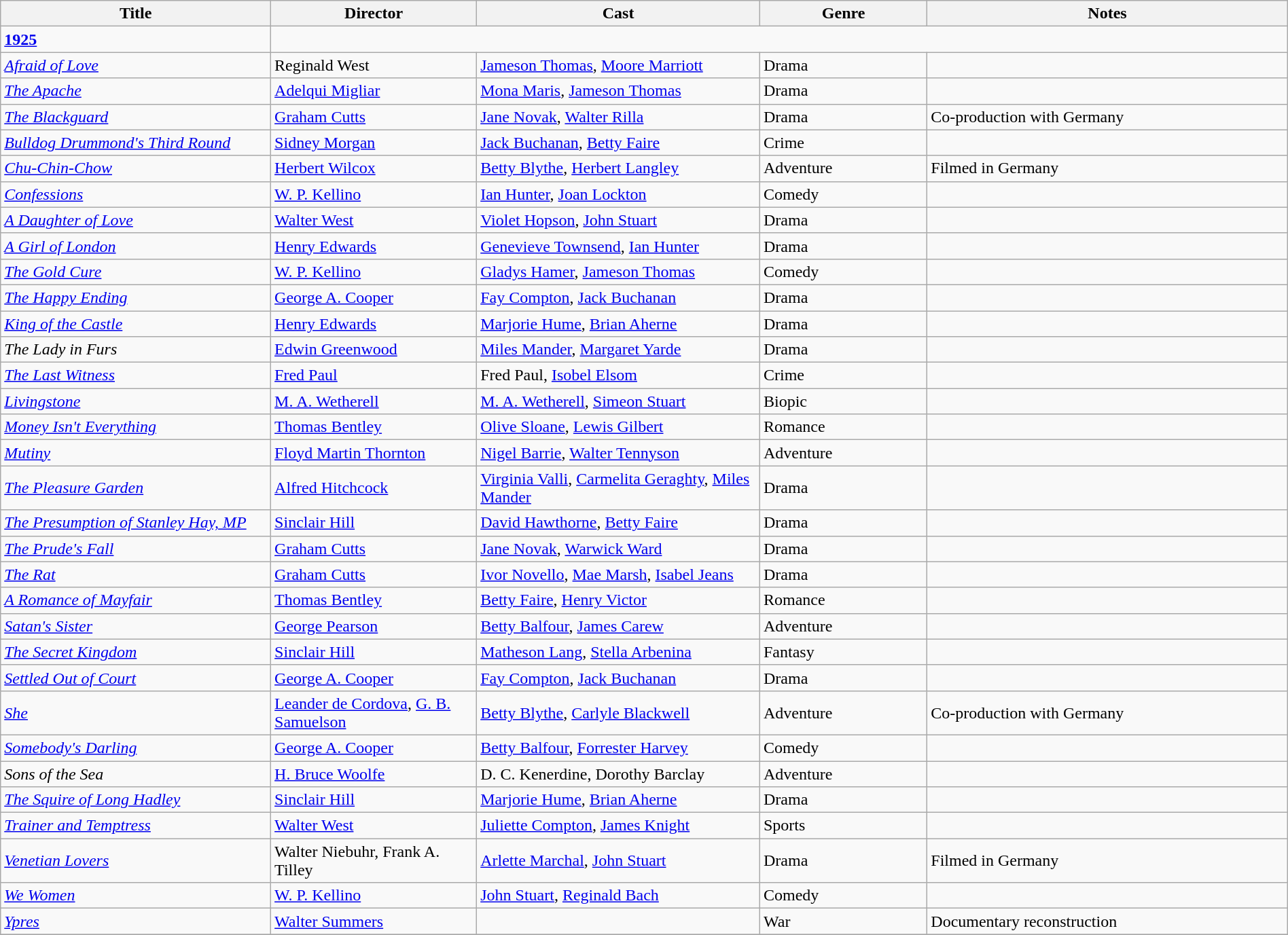<table class="wikitable" style="width:100%;">
<tr>
<th style="width:21%;">Title</th>
<th style="width:16%;">Director</th>
<th style="width:22%;">Cast</th>
<th style="width:13%;">Genre</th>
<th style="width:28%;">Notes</th>
</tr>
<tr>
<td><strong><a href='#'>1925</a></strong></td>
</tr>
<tr>
<td><em><a href='#'>Afraid of Love</a></em></td>
<td>Reginald West</td>
<td><a href='#'>Jameson Thomas</a>, <a href='#'>Moore Marriott</a></td>
<td>Drama</td>
<td></td>
</tr>
<tr>
<td><em><a href='#'>The Apache</a></em></td>
<td><a href='#'>Adelqui Migliar</a></td>
<td><a href='#'>Mona Maris</a>, <a href='#'>Jameson Thomas</a></td>
<td>Drama</td>
<td></td>
</tr>
<tr>
<td><em><a href='#'>The Blackguard</a></em></td>
<td><a href='#'>Graham Cutts</a></td>
<td><a href='#'>Jane Novak</a>, <a href='#'>Walter Rilla</a></td>
<td>Drama</td>
<td>Co-production with Germany</td>
</tr>
<tr>
<td><em><a href='#'>Bulldog Drummond's Third Round</a></em></td>
<td><a href='#'>Sidney Morgan</a></td>
<td><a href='#'>Jack Buchanan</a>, <a href='#'>Betty Faire</a></td>
<td>Crime</td>
<td></td>
</tr>
<tr>
<td><em><a href='#'>Chu-Chin-Chow</a></em></td>
<td><a href='#'>Herbert Wilcox</a></td>
<td><a href='#'>Betty Blythe</a>, <a href='#'>Herbert Langley</a></td>
<td>Adventure</td>
<td>Filmed in Germany</td>
</tr>
<tr>
<td><em><a href='#'>Confessions</a></em></td>
<td><a href='#'>W. P. Kellino</a></td>
<td><a href='#'>Ian Hunter</a>, <a href='#'>Joan Lockton</a></td>
<td>Comedy</td>
<td></td>
</tr>
<tr>
<td><em><a href='#'>A Daughter of Love</a></em></td>
<td><a href='#'>Walter West</a></td>
<td><a href='#'>Violet Hopson</a>, <a href='#'>John Stuart</a></td>
<td>Drama</td>
<td></td>
</tr>
<tr>
<td><em><a href='#'>A Girl of London</a></em></td>
<td><a href='#'>Henry Edwards</a></td>
<td><a href='#'>Genevieve Townsend</a>, <a href='#'>Ian Hunter</a></td>
<td>Drama</td>
<td></td>
</tr>
<tr>
<td><em><a href='#'>The Gold Cure</a></em></td>
<td><a href='#'>W. P. Kellino</a></td>
<td><a href='#'>Gladys Hamer</a>, <a href='#'>Jameson Thomas</a></td>
<td>Comedy</td>
<td></td>
</tr>
<tr>
<td><em><a href='#'>The Happy Ending</a></em></td>
<td><a href='#'>George A. Cooper</a></td>
<td><a href='#'>Fay Compton</a>, <a href='#'>Jack Buchanan</a></td>
<td>Drama</td>
<td></td>
</tr>
<tr>
<td><em><a href='#'>King of the Castle</a></em></td>
<td><a href='#'>Henry Edwards</a></td>
<td><a href='#'>Marjorie Hume</a>, <a href='#'>Brian Aherne</a></td>
<td>Drama</td>
<td></td>
</tr>
<tr>
<td><em>The Lady in Furs</em></td>
<td><a href='#'>Edwin Greenwood</a></td>
<td><a href='#'>Miles Mander</a>, <a href='#'>Margaret Yarde</a></td>
<td>Drama</td>
<td></td>
</tr>
<tr>
<td><em><a href='#'>The Last Witness</a></em></td>
<td><a href='#'>Fred Paul</a></td>
<td>Fred Paul, <a href='#'>Isobel Elsom</a></td>
<td>Crime</td>
<td></td>
</tr>
<tr>
<td><em><a href='#'>Livingstone</a></em></td>
<td><a href='#'>M. A. Wetherell</a></td>
<td><a href='#'>M. A. Wetherell</a>, <a href='#'>Simeon Stuart</a></td>
<td>Biopic</td>
<td></td>
</tr>
<tr>
<td><em><a href='#'>Money Isn't Everything</a></em></td>
<td><a href='#'>Thomas Bentley</a></td>
<td><a href='#'>Olive Sloane</a>, <a href='#'>Lewis Gilbert</a></td>
<td>Romance</td>
<td></td>
</tr>
<tr>
<td><em><a href='#'>Mutiny</a></em></td>
<td><a href='#'>Floyd Martin Thornton</a></td>
<td><a href='#'>Nigel Barrie</a>, <a href='#'>Walter Tennyson</a></td>
<td>Adventure</td>
<td></td>
</tr>
<tr>
<td><em><a href='#'>The Pleasure Garden</a></em></td>
<td><a href='#'>Alfred Hitchcock</a></td>
<td><a href='#'>Virginia Valli</a>, <a href='#'>Carmelita Geraghty</a>, <a href='#'>Miles Mander</a></td>
<td>Drama</td>
<td></td>
</tr>
<tr>
<td><em><a href='#'>The Presumption of Stanley Hay, MP</a></em></td>
<td><a href='#'>Sinclair Hill</a></td>
<td><a href='#'>David Hawthorne</a>, <a href='#'>Betty Faire</a></td>
<td>Drama</td>
<td></td>
</tr>
<tr>
<td><em><a href='#'>The Prude's Fall</a></em></td>
<td><a href='#'>Graham Cutts</a></td>
<td><a href='#'>Jane Novak</a>, <a href='#'>Warwick Ward</a></td>
<td>Drama</td>
<td></td>
</tr>
<tr>
<td><em><a href='#'>The Rat</a></em></td>
<td><a href='#'>Graham Cutts</a></td>
<td><a href='#'>Ivor Novello</a>, <a href='#'>Mae Marsh</a>, <a href='#'>Isabel Jeans</a></td>
<td>Drama</td>
<td></td>
</tr>
<tr>
<td><em><a href='#'>A Romance of Mayfair</a></em></td>
<td><a href='#'>Thomas Bentley</a></td>
<td><a href='#'>Betty Faire</a>, <a href='#'>Henry Victor</a></td>
<td>Romance</td>
<td></td>
</tr>
<tr>
<td><em><a href='#'>Satan's Sister</a></em></td>
<td><a href='#'>George Pearson</a></td>
<td><a href='#'>Betty Balfour</a>, <a href='#'>James Carew</a></td>
<td>Adventure</td>
<td></td>
</tr>
<tr>
<td><em><a href='#'>The Secret Kingdom</a></em></td>
<td><a href='#'>Sinclair Hill</a></td>
<td><a href='#'>Matheson Lang</a>, <a href='#'>Stella Arbenina</a></td>
<td>Fantasy</td>
<td></td>
</tr>
<tr>
<td><em><a href='#'>Settled Out of Court</a></em></td>
<td><a href='#'>George A. Cooper</a></td>
<td><a href='#'>Fay Compton</a>, <a href='#'>Jack Buchanan</a></td>
<td>Drama</td>
<td></td>
</tr>
<tr>
<td><em><a href='#'>She</a></em></td>
<td><a href='#'>Leander de Cordova</a>, <a href='#'>G. B. Samuelson</a></td>
<td><a href='#'>Betty Blythe</a>, <a href='#'>Carlyle Blackwell</a></td>
<td>Adventure</td>
<td>Co-production with Germany</td>
</tr>
<tr>
<td><em><a href='#'>Somebody's Darling</a></em></td>
<td><a href='#'>George A. Cooper</a></td>
<td><a href='#'>Betty Balfour</a>, <a href='#'>Forrester Harvey</a></td>
<td>Comedy</td>
<td></td>
</tr>
<tr>
<td><em>Sons of the Sea</em></td>
<td><a href='#'>H. Bruce Woolfe</a></td>
<td>D. C. Kenerdine, Dorothy Barclay</td>
<td>Adventure</td>
<td></td>
</tr>
<tr>
<td><em><a href='#'>The Squire of Long Hadley</a></em></td>
<td><a href='#'>Sinclair Hill</a></td>
<td><a href='#'>Marjorie Hume</a>, <a href='#'>Brian Aherne</a></td>
<td>Drama</td>
<td></td>
</tr>
<tr>
<td><em><a href='#'>Trainer and Temptress</a></em></td>
<td><a href='#'>Walter West</a></td>
<td><a href='#'>Juliette Compton</a>, <a href='#'>James Knight</a></td>
<td>Sports</td>
<td></td>
</tr>
<tr>
<td><em><a href='#'>Venetian Lovers</a></em></td>
<td>Walter Niebuhr, Frank A. Tilley</td>
<td><a href='#'>Arlette Marchal</a>, <a href='#'>John Stuart</a></td>
<td>Drama</td>
<td>Filmed in Germany</td>
</tr>
<tr>
<td><em><a href='#'>We Women</a></em></td>
<td><a href='#'>W. P. Kellino</a></td>
<td><a href='#'>John Stuart</a>, <a href='#'>Reginald Bach</a></td>
<td>Comedy</td>
<td></td>
</tr>
<tr>
<td><em><a href='#'>Ypres</a></em></td>
<td><a href='#'>Walter Summers</a></td>
<td></td>
<td>War</td>
<td>Documentary reconstruction</td>
</tr>
<tr>
</tr>
</table>
